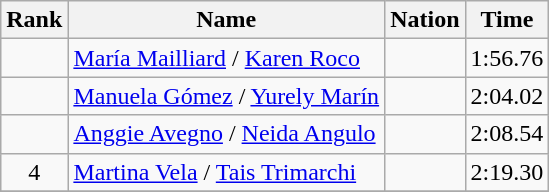<table class="wikitable sortable" style="text-align:center">
<tr>
<th>Rank</th>
<th>Name</th>
<th>Nation</th>
<th>Time</th>
</tr>
<tr>
<td></td>
<td align=left><a href='#'>María Mailliard</a> / <a href='#'>Karen Roco</a></td>
<td align=left></td>
<td>1:56.76</td>
</tr>
<tr>
<td></td>
<td align=left><a href='#'>Manuela Gómez</a> / <a href='#'>Yurely Marín</a></td>
<td align=left></td>
<td>2:04.02</td>
</tr>
<tr>
<td></td>
<td align=left><a href='#'>Anggie Avegno</a> / <a href='#'>Neida Angulo</a></td>
<td align=left></td>
<td>2:08.54</td>
</tr>
<tr>
<td>4</td>
<td align=left><a href='#'>Martina Vela</a> / <a href='#'>Tais Trimarchi</a></td>
<td align=left></td>
<td>2:19.30</td>
</tr>
<tr>
</tr>
</table>
